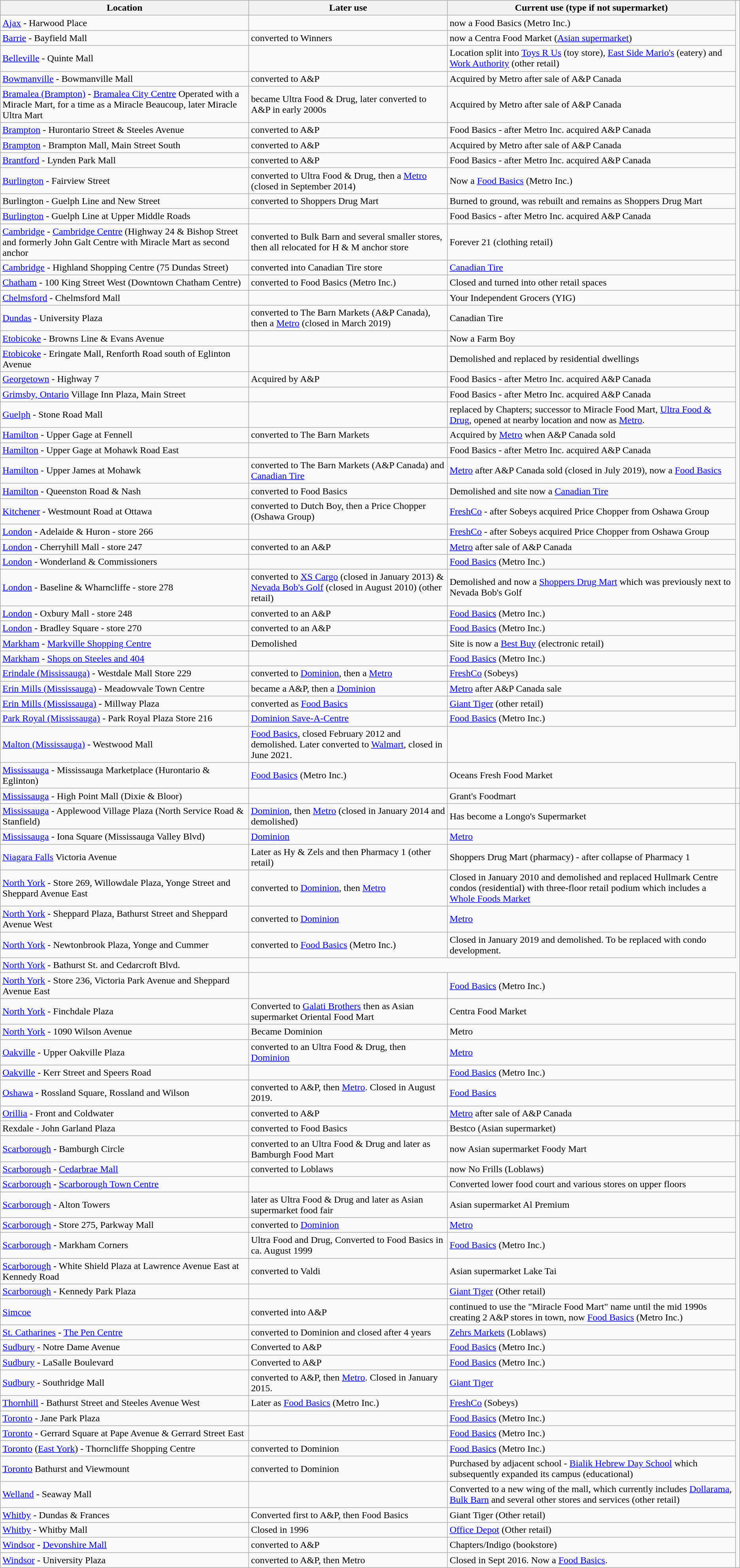<table class="wikitable">
<tr>
<th>Location</th>
<th>Later use</th>
<th>Current use (type if not supermarket)</th>
</tr>
<tr>
<td><a href='#'>Ajax</a> - Harwood Place</td>
<td></td>
<td>now a Food Basics (Metro Inc.)</td>
</tr>
<tr>
<td><a href='#'>Barrie</a> - Bayfield Mall</td>
<td>converted to Winners</td>
<td>now a Centra Food Market  (<a href='#'>Asian supermarket</a>)</td>
</tr>
<tr>
<td><a href='#'>Belleville</a> - Quinte Mall</td>
<td></td>
<td>Location split into <a href='#'>Toys R Us</a> (toy store), <a href='#'>East Side Mario's</a> (eatery) and <a href='#'>Work Authority</a> (other retail)</td>
</tr>
<tr>
<td><a href='#'>Bowmanville</a> - Bowmanville Mall</td>
<td>converted to A&P</td>
<td>Acquired by Metro after sale of A&P Canada</td>
</tr>
<tr>
<td><a href='#'>Bramalea (Brampton)</a> - <a href='#'>Bramalea City Centre</a> Operated with a Miracle Mart, for a time as a Miracle Beaucoup, later Miracle Ultra Mart</td>
<td>became Ultra Food & Drug, later converted to A&P in early 2000s</td>
<td>Acquired by Metro after sale of A&P Canada</td>
</tr>
<tr>
<td><a href='#'>Brampton</a> - Hurontario Street & Steeles Avenue</td>
<td>converted to A&P</td>
<td>Food Basics - after Metro Inc. acquired A&P Canada</td>
</tr>
<tr>
<td><a href='#'>Brampton</a> - Brampton Mall, Main Street South</td>
<td>converted to A&P</td>
<td>Acquired by Metro after sale of A&P Canada</td>
</tr>
<tr>
<td><a href='#'>Brantford</a> - Lynden Park Mall</td>
<td>converted to A&P</td>
<td>Food Basics - after Metro Inc. acquired A&P Canada</td>
</tr>
<tr>
<td><a href='#'>Burlington</a> - Fairview Street</td>
<td>converted to Ultra Food & Drug, then a <a href='#'>Metro</a> (closed in September 2014)</td>
<td>Now a <a href='#'>Food Basics</a> (Metro Inc.)</td>
</tr>
<tr>
<td>Burlington - Guelph Line and New Street</td>
<td>converted to Shoppers Drug Mart</td>
<td>Burned to ground, was rebuilt and remains as Shoppers Drug Mart</td>
</tr>
<tr>
<td><a href='#'>Burlington</a> - Guelph Line at Upper Middle Roads</td>
<td></td>
<td>Food Basics - after Metro Inc. acquired A&P Canada</td>
</tr>
<tr>
<td><a href='#'>Cambridge</a> - <a href='#'>Cambridge Centre</a> (Highway 24 & Bishop Street and formerly John Galt Centre with Miracle Mart as second anchor</td>
<td>converted to Bulk Barn and several smaller stores, then all relocated for H & M anchor store</td>
<td>Forever 21 (clothing retail)</td>
</tr>
<tr>
<td><a href='#'>Cambridge</a> - Highland Shopping Centre (75 Dundas Street)</td>
<td>converted into Canadian Tire store</td>
<td><a href='#'>Canadian Tire</a></td>
</tr>
<tr>
<td><a href='#'>Chatham</a> - 100 King Street West (Downtown Chatham Centre)</td>
<td>converted to Food Basics (Metro Inc.)</td>
<td>Closed and turned into other retail spaces</td>
</tr>
<tr>
<td><a href='#'>Chelmsford</a> - Chelmsford Mall</td>
<td></td>
<td>Your Independent Grocers (YIG)</td>
<td></td>
</tr>
<tr>
<td><a href='#'>Dundas</a> - University Plaza</td>
<td>converted to The Barn Markets (A&P Canada), then a <a href='#'>Metro</a> (closed in March 2019)</td>
<td>Canadian Tire</td>
</tr>
<tr>
<td><a href='#'>Etobicoke</a> - Browns Line & Evans Avenue</td>
<td></td>
<td>Now a Farm Boy</td>
</tr>
<tr Now >
<td><a href='#'>Etobicoke</a> - Eringate Mall, Renforth Road south of Eglinton Avenue</td>
<td></td>
<td>Demolished and replaced by residential dwellings</td>
</tr>
<tr>
<td><a href='#'>Georgetown</a> - Highway 7</td>
<td>Acquired by A&P</td>
<td>Food Basics - after Metro Inc. acquired A&P Canada</td>
</tr>
<tr>
<td><a href='#'>Grimsby, Ontario</a> Village Inn Plaza, Main Street</td>
<td></td>
<td>Food Basics - after Metro Inc. acquired A&P Canada</td>
</tr>
<tr>
<td><a href='#'>Guelph</a> - Stone Road Mall</td>
<td></td>
<td>replaced by Chapters; successor to Miracle Food Mart, <a href='#'>Ultra Food & Drug</a>, opened at nearby location and now as <a href='#'>Metro</a>.</td>
</tr>
<tr>
<td><a href='#'>Hamilton</a> - Upper Gage at Fennell</td>
<td>converted to The Barn Markets</td>
<td>Acquired by <a href='#'>Metro</a> when A&P Canada sold</td>
</tr>
<tr>
<td><a href='#'>Hamilton</a> - Upper Gage at Mohawk Road East</td>
<td></td>
<td>Food Basics - after Metro Inc. acquired A&P Canada</td>
</tr>
<tr>
<td><a href='#'>Hamilton</a> - Upper James at Mohawk</td>
<td>converted to The Barn Markets (A&P Canada) and <a href='#'>Canadian Tire</a></td>
<td><a href='#'>Metro</a> after A&P Canada sold (closed in July 2019), now a <a href='#'>Food Basics</a></td>
</tr>
<tr>
<td><a href='#'>Hamilton</a> - Queenston Road & Nash</td>
<td>converted to Food Basics</td>
<td>Demolished and site now a <a href='#'>Canadian Tire</a></td>
</tr>
<tr>
<td><a href='#'>Kitchener</a> - Westmount Road at Ottawa</td>
<td>converted to Dutch Boy, then a Price Chopper (Oshawa Group)</td>
<td><a href='#'>FreshCo</a> - after Sobeys acquired Price Chopper from Oshawa Group</td>
</tr>
<tr>
<td><a href='#'>London</a> - Adelaide & Huron - store 266</td>
<td></td>
<td><a href='#'>FreshCo</a> - after Sobeys acquired Price Chopper from Oshawa Group</td>
</tr>
<tr>
<td><a href='#'>London</a> - Cherryhill Mall - store 247</td>
<td>converted to an A&P</td>
<td><a href='#'>Metro</a> after sale of A&P Canada</td>
</tr>
<tr>
<td><a href='#'>London</a> - Wonderland & Commissioners</td>
<td></td>
<td><a href='#'>Food Basics</a> (Metro Inc.)</td>
</tr>
<tr>
<td><a href='#'>London</a> - Baseline & Wharncliffe - store 278</td>
<td>converted to <a href='#'>XS Cargo</a> (closed in January 2013) & <a href='#'>Nevada Bob's Golf</a> (closed in August 2010) (other retail)</td>
<td>Demolished and now a <a href='#'>Shoppers Drug Mart</a> which was previously next to Nevada Bob's Golf</td>
</tr>
<tr>
<td><a href='#'>London</a> - Oxbury Mall - store 248</td>
<td>converted to an A&P</td>
<td><a href='#'>Food Basics</a> (Metro Inc.)</td>
</tr>
<tr>
<td><a href='#'>London</a> - Bradley Square - store 270</td>
<td>converted to an A&P</td>
<td><a href='#'>Food Basics</a> (Metro Inc.)</td>
</tr>
<tr>
<td><a href='#'>Markham</a> - <a href='#'>Markville Shopping Centre</a></td>
<td>Demolished</td>
<td>Site is now a <a href='#'>Best Buy</a> (electronic retail)</td>
</tr>
<tr>
<td><a href='#'>Markham</a> - <a href='#'>Shops on Steeles and 404</a></td>
<td></td>
<td><a href='#'>Food Basics</a> (Metro Inc.)</td>
</tr>
<tr>
<td><a href='#'>Erindale (Mississauga)</a> - Westdale Mall Store 229</td>
<td>converted to <a href='#'>Dominion</a>, then a <a href='#'>Metro</a></td>
<td><a href='#'>FreshCo</a> (Sobeys)</td>
</tr>
<tr>
<td><a href='#'>Erin Mills (Mississauga)</a> - Meadowvale Town Centre</td>
<td>became a A&P, then a <a href='#'>Dominion</a></td>
<td><a href='#'>Metro</a> after A&P Canada sale</td>
</tr>
<tr>
<td><a href='#'>Erin Mills (Mississauga)</a> - Millway Plaza</td>
<td>converted as <a href='#'>Food Basics</a></td>
<td><a href='#'>Giant Tiger</a> (other retail)</td>
</tr>
<tr>
<td><a href='#'>Park Royal (Mississauga)</a> - Park Royal Plaza Store 216</td>
<td><a href='#'>Dominion Save-A-Centre</a></td>
<td><a href='#'>Food Basics</a> (Metro Inc.)</td>
</tr>
<tr>
<td><a href='#'>Malton (Mississauga)</a> - Westwood Mall</td>
<td><a href='#'>Food Basics</a>, closed February 2012 and demolished. Later converted to <a href='#'>Walmart</a>, closed in June 2021.</td>
</tr>
<tr>
<td><a href='#'>Mississauga</a> - Mississauga Marketplace (Hurontario & Eglinton)</td>
<td><a href='#'>Food Basics</a> (Metro Inc.)</td>
<td>Oceans Fresh Food Market</td>
</tr>
<tr>
<td><a href='#'>Mississauga</a> - High Point Mall (Dixie & Bloor)</td>
<td></td>
<td>Grant's Foodmart</td>
<td></td>
</tr>
<tr>
<td><a href='#'>Mississauga</a> - Applewood Village Plaza (North Service Road & Stanfield)</td>
<td><a href='#'>Dominion</a>, then <a href='#'>Metro</a> (closed in January 2014 and demolished)</td>
<td>Has become a Longo's Supermarket</td>
</tr>
<tr>
<td><a href='#'>Mississauga</a> - Iona Square (Mississauga Valley Blvd)</td>
<td><a href='#'>Dominion</a></td>
<td><a href='#'>Metro</a></td>
</tr>
<tr>
<td><a href='#'>Niagara Falls</a> Victoria Avenue</td>
<td>Later as Hy & Zels and then Pharmacy 1 (other retail)</td>
<td>Shoppers Drug Mart (pharmacy) - after collapse of Pharmacy 1</td>
</tr>
<tr>
<td><a href='#'>North York</a> - Store 269, Willowdale Plaza, Yonge Street and Sheppard Avenue East</td>
<td>converted to <a href='#'>Dominion</a>, then <a href='#'>Metro</a></td>
<td>Closed in January 2010 and demolished and replaced Hullmark Centre condos (residential) with three-floor retail podium which includes a <a href='#'>Whole Foods Market</a></td>
</tr>
<tr>
<td><a href='#'>North York</a> - Sheppard Plaza, Bathurst Street and Sheppard Avenue West</td>
<td>converted to <a href='#'>Dominion</a></td>
<td><a href='#'>Metro</a></td>
</tr>
<tr>
<td><a href='#'>North York</a> - Newtonbrook Plaza, Yonge and Cummer</td>
<td>converted to <a href='#'>Food Basics</a> (Metro Inc.)</td>
<td>Closed in January 2019 and demolished. To be replaced with condo development.</td>
</tr>
<tr>
<td><a href='#'>North York</a> - Bathurst St. and Cedarcroft Blvd.</td>
</tr>
<tr>
<td><a href='#'>North York</a> - Store 236, Victoria Park Avenue and Sheppard Avenue East</td>
<td></td>
<td><a href='#'>Food Basics</a> (Metro Inc.)</td>
</tr>
<tr>
<td><a href='#'>North York</a> - Finchdale Plaza</td>
<td>Converted to <a href='#'>Galati Brothers</a> then as Asian supermarket Oriental Food Mart</td>
<td>Centra Food Market</td>
</tr>
<tr>
<td><a href='#'>North York</a> - 1090 Wilson Avenue</td>
<td>Became Dominion</td>
<td>Metro</td>
</tr>
<tr>
<td><a href='#'>Oakville</a> - Upper Oakville Plaza</td>
<td>converted to an Ultra Food & Drug, then <a href='#'>Dominion</a></td>
<td><a href='#'>Metro</a></td>
</tr>
<tr>
<td><a href='#'>Oakville</a> - Kerr Street and Speers Road</td>
<td></td>
<td><a href='#'>Food Basics</a> (Metro Inc.)</td>
</tr>
<tr>
<td><a href='#'>Oshawa</a> - Rossland Square, Rossland and Wilson</td>
<td>converted to A&P, then <a href='#'>Metro</a>. Closed in August 2019.</td>
<td><a href='#'>Food Basics</a></td>
</tr>
<tr>
<td><a href='#'>Orillia</a> - Front and Coldwater</td>
<td>converted to A&P</td>
<td><a href='#'>Metro</a> after sale of A&P Canada</td>
</tr>
<tr>
<td>Rexdale - John Garland Plaza</td>
<td>converted to Food Basics</td>
<td>Bestco (Asian supermarket)</td>
<td></td>
</tr>
<tr>
<td><a href='#'>Scarborough</a> - Bamburgh Circle</td>
<td>converted to an Ultra Food & Drug and later as Bamburgh Food Mart</td>
<td>now Asian supermarket Foody Mart</td>
</tr>
<tr>
<td><a href='#'>Scarborough</a> - <a href='#'>Cedarbrae Mall</a></td>
<td>converted to Loblaws</td>
<td>now No Frills (Loblaws)</td>
</tr>
<tr>
<td><a href='#'>Scarborough</a> - <a href='#'>Scarborough Town Centre</a></td>
<td></td>
<td>Converted lower food court and various stores on upper floors</td>
</tr>
<tr>
<td><a href='#'>Scarborough</a> - Alton Towers</td>
<td>later as Ultra Food & Drug and later as Asian supermarket food fair</td>
<td>Asian supermarket Al Premium</td>
</tr>
<tr>
<td><a href='#'>Scarborough</a> - Store 275, Parkway Mall</td>
<td>converted to <a href='#'>Dominion</a></td>
<td><a href='#'>Metro</a></td>
</tr>
<tr>
<td><a href='#'>Scarborough</a> - Markham Corners</td>
<td>Ultra Food and Drug, Converted to Food Basics in ca. August 1999</td>
<td><a href='#'>Food Basics</a> (Metro Inc.)</td>
</tr>
<tr>
<td><a href='#'>Scarborough</a> - White Shield Plaza at Lawrence Avenue East at Kennedy Road</td>
<td>converted to Valdi</td>
<td>Asian supermarket Lake Tai</td>
</tr>
<tr>
<td><a href='#'>Scarborough</a> - Kennedy Park Plaza</td>
<td></td>
<td><a href='#'>Giant Tiger</a> (Other retail)</td>
</tr>
<tr>
<td><a href='#'>Simcoe</a></td>
<td>converted into A&P</td>
<td>continued to use the "Miracle Food Mart" name until the mid 1990s creating 2 A&P stores in town, now <a href='#'>Food Basics</a> (Metro Inc.)</td>
</tr>
<tr>
<td><a href='#'>St. Catharines</a> - <a href='#'>The Pen Centre</a></td>
<td>converted to Dominion and closed after 4 years</td>
<td><a href='#'>Zehrs Markets</a> (Loblaws)</td>
</tr>
<tr>
<td><a href='#'>Sudbury</a> - Notre Dame Avenue</td>
<td>Converted to A&P</td>
<td><a href='#'>Food Basics</a> (Metro Inc.)</td>
</tr>
<tr>
<td><a href='#'>Sudbury</a> - LaSalle Boulevard</td>
<td>Converted to A&P</td>
<td><a href='#'>Food Basics</a> (Metro Inc.)</td>
</tr>
<tr>
<td><a href='#'>Sudbury</a> - Southridge Mall</td>
<td>converted to A&P, then <a href='#'>Metro</a>. Closed in January 2015.</td>
<td><a href='#'>Giant Tiger</a></td>
</tr>
<tr>
<td><a href='#'>Thornhill</a> - Bathurst Street and Steeles Avenue West</td>
<td>Later as <a href='#'>Food Basics</a> (Metro Inc.)</td>
<td><a href='#'>FreshCo</a> (Sobeys)</td>
</tr>
<tr>
<td><a href='#'>Toronto</a> - Jane Park Plaza</td>
<td></td>
<td><a href='#'>Food Basics</a> (Metro Inc.)</td>
</tr>
<tr>
<td><a href='#'>Toronto</a> - Gerrard Square  at Pape Avenue & Gerrard Street East</td>
<td></td>
<td><a href='#'>Food Basics</a> (Metro Inc.)</td>
</tr>
<tr>
<td><a href='#'>Toronto</a> (<a href='#'>East York</a>) - Thorncliffe Shopping Centre</td>
<td>converted to Dominion</td>
<td><a href='#'>Food Basics</a> (Metro Inc.)</td>
</tr>
<tr>
<td><a href='#'>Toronto</a> Bathurst and Viewmount</td>
<td>converted to Dominion</td>
<td>Purchased by adjacent school - <a href='#'>Bialik Hebrew Day School</a> which subsequently expanded its campus (educational)</td>
</tr>
<tr>
<td><a href='#'>Welland</a> - Seaway Mall</td>
<td></td>
<td>Converted to a new wing of the mall, which currently includes <a href='#'>Dollarama</a>, <a href='#'>Bulk Barn</a> and several other stores and services (other retail)</td>
</tr>
<tr>
<td><a href='#'>Whitby</a> - Dundas & Frances</td>
<td>Converted first to A&P, then Food Basics</td>
<td>Giant Tiger (Other retail)</td>
</tr>
<tr>
<td><a href='#'>Whitby</a> - Whitby Mall</td>
<td>Closed in 1996</td>
<td><a href='#'>Office Depot</a> (Other retail)</td>
</tr>
<tr>
<td><a href='#'>Windsor</a> - <a href='#'>Devonshire Mall</a></td>
<td>converted to A&P</td>
<td>Chapters/Indigo (bookstore)</td>
</tr>
<tr>
<td><a href='#'>Windsor</a> - University Plaza</td>
<td>converted to A&P, then Metro</td>
<td>Closed in Sept 2016. Now a <a href='#'>Food Basics</a>.</td>
</tr>
</table>
